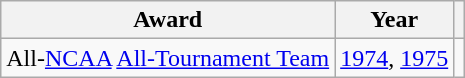<table class="wikitable">
<tr>
<th>Award</th>
<th>Year</th>
<th></th>
</tr>
<tr>
<td>All-<a href='#'>NCAA</a> <a href='#'>All-Tournament Team</a></td>
<td><a href='#'>1974</a>, <a href='#'>1975</a></td>
<td></td>
</tr>
</table>
